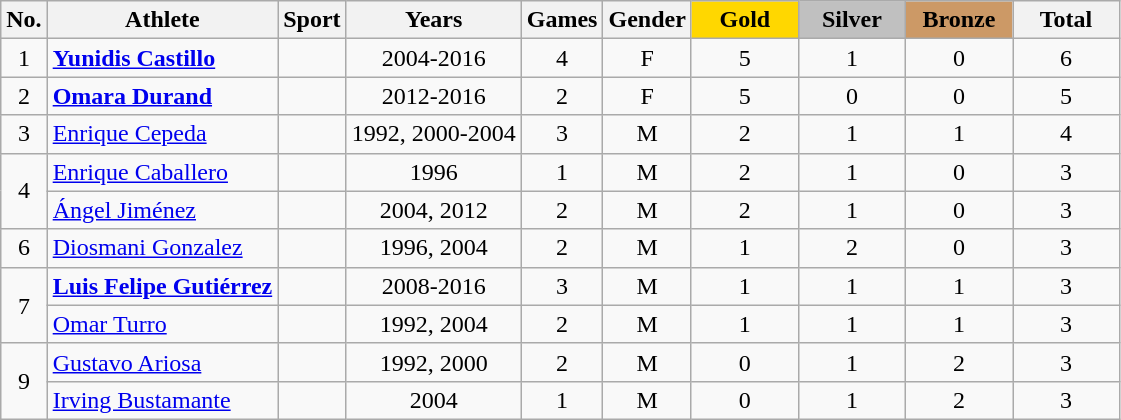<table class="wikitable sortable">
<tr>
<th>No.</th>
<th>Athlete</th>
<th>Sport</th>
<th>Years</th>
<th>Games</th>
<th>Gender</th>
<th style="background:gold; width:4.0em; font-weight:bold;">Gold</th>
<th style="background:silver; width:4.0em; font-weight:bold;">Silver</th>
<th style="background:#c96; width:4.0em; font-weight:bold;">Bronze</th>
<th style="width:4.0em;">Total</th>
</tr>
<tr align=center>
<td>1</td>
<td align=left><strong><a href='#'>Yunidis Castillo</a></strong></td>
<td></td>
<td>2004-2016</td>
<td>4</td>
<td>F</td>
<td>5</td>
<td>1</td>
<td>0</td>
<td>6</td>
</tr>
<tr align=center>
<td>2</td>
<td align=left><strong><a href='#'>Omara Durand</a></strong></td>
<td></td>
<td>2012-2016</td>
<td>2</td>
<td>F</td>
<td>5</td>
<td>0</td>
<td>0</td>
<td>5</td>
</tr>
<tr align=center>
<td>3</td>
<td align=left><a href='#'>Enrique Cepeda</a></td>
<td></td>
<td>1992, 2000-2004</td>
<td>3</td>
<td>M</td>
<td>2</td>
<td>1</td>
<td>1</td>
<td>4</td>
</tr>
<tr align=center>
<td rowspan="2">4</td>
<td align=left><a href='#'>Enrique Caballero</a></td>
<td></td>
<td>1996</td>
<td>1</td>
<td>M</td>
<td>2</td>
<td>1</td>
<td>0</td>
<td>3</td>
</tr>
<tr align=center>
<td align=left><a href='#'>Ángel Jiménez</a></td>
<td></td>
<td>2004, 2012</td>
<td>2</td>
<td>M</td>
<td>2</td>
<td>1</td>
<td>0</td>
<td>3</td>
</tr>
<tr align=center>
<td>6</td>
<td align=left><a href='#'>Diosmani Gonzalez</a></td>
<td></td>
<td>1996, 2004</td>
<td>2</td>
<td>M</td>
<td>1</td>
<td>2</td>
<td>0</td>
<td>3</td>
</tr>
<tr align=center>
<td rowspan="2">7</td>
<td align=left><strong><a href='#'>Luis Felipe Gutiérrez</a></strong></td>
<td></td>
<td>2008-2016</td>
<td>3</td>
<td>M</td>
<td>1</td>
<td>1</td>
<td>1</td>
<td>3</td>
</tr>
<tr align=center>
<td align=left><a href='#'>Omar Turro</a></td>
<td></td>
<td>1992, 2004</td>
<td>2</td>
<td>M</td>
<td>1</td>
<td>1</td>
<td>1</td>
<td>3</td>
</tr>
<tr align=center>
<td rowspan="2">9</td>
<td align=left><a href='#'>Gustavo Ariosa</a></td>
<td></td>
<td>1992, 2000</td>
<td>2</td>
<td>M</td>
<td>0</td>
<td>1</td>
<td>2</td>
<td>3</td>
</tr>
<tr align=center>
<td align=left><a href='#'>Irving Bustamante</a></td>
<td></td>
<td>2004</td>
<td>1</td>
<td>M</td>
<td>0</td>
<td>1</td>
<td>2</td>
<td>3</td>
</tr>
</table>
